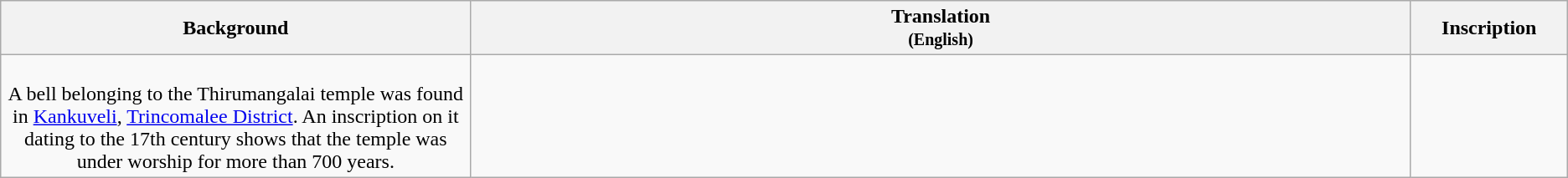<table class="wikitable centre">
<tr>
<th scope="col" align=left>Background<br></th>
<th>Translation<br><small>(English)</small></th>
<th>Inscription<br></th>
</tr>
<tr>
<td align=center width="30%"><br>A bell belonging to the Thirumangalai temple was found in <a href='#'>Kankuveli</a>, <a href='#'>Trincomalee District</a>. An inscription on it dating to the 17th century shows that the temple was under worship for more than 700 years.</td>
<td align=left><br></td>
<td align=center width="10%"><br></td>
</tr>
</table>
